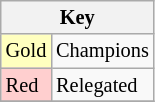<table class="wikitable" style="font-size:85%">
<tr>
<th colspan=2>Key</th>
</tr>
<tr>
<td bgcolor="#ffffbf">Gold</td>
<td>Champions</td>
</tr>
<tr>
<td bgcolor="#ffcfcf">Red</td>
<td>Relegated</td>
</tr>
<tr>
</tr>
</table>
